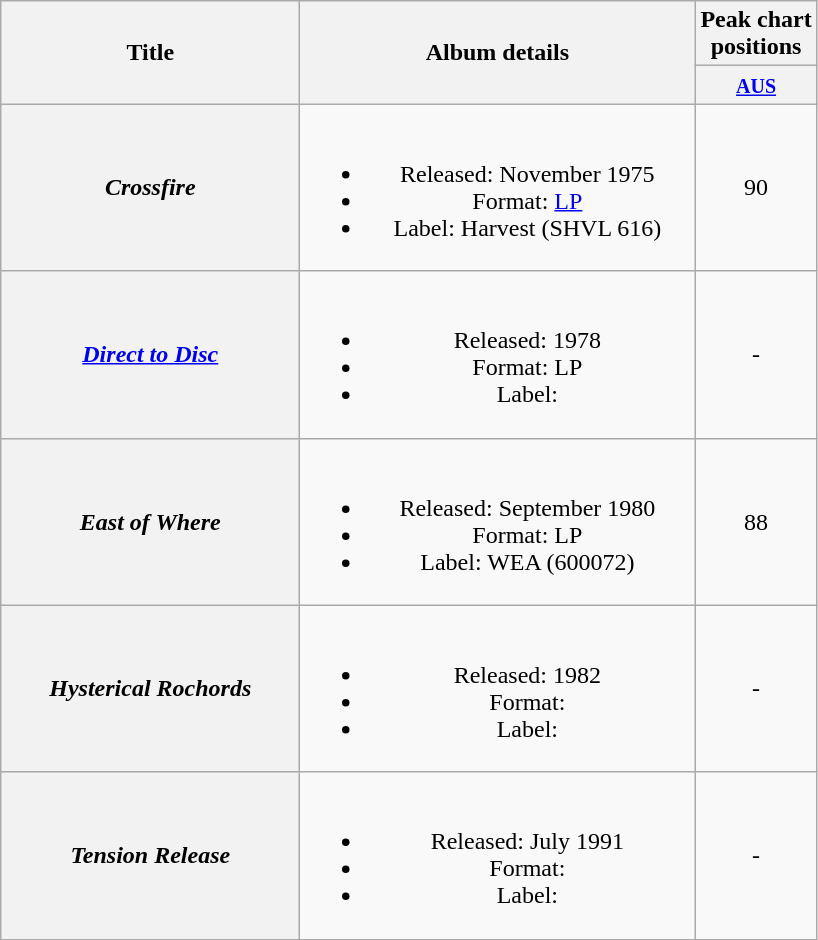<table class="wikitable plainrowheaders" style="text-align:center;" border="1">
<tr>
<th scope="col" rowspan="2" style="width:12em;">Title</th>
<th scope="col" rowspan="2" style="width:16em;">Album details</th>
<th scope="col" colspan="1">Peak chart<br>positions</th>
</tr>
<tr>
<th scope="col" style="text-align:center;"><small><a href='#'>AUS</a></small><br></th>
</tr>
<tr>
<th scope="row"><em>Crossfire</em></th>
<td><br><ul><li>Released: November 1975</li><li>Format: <a href='#'>LP</a></li><li>Label: Harvest (SHVL 616)</li></ul></td>
<td align="center">90</td>
</tr>
<tr>
<th scope="row"><em><a href='#'>Direct to Disc</a></em></th>
<td><br><ul><li>Released: 1978</li><li>Format: LP</li><li>Label:</li></ul></td>
<td align="center">-</td>
</tr>
<tr>
<th scope="row"><em>East of Where</em></th>
<td><br><ul><li>Released: September 1980</li><li>Format: LP</li><li>Label: WEA (600072)</li></ul></td>
<td align="center">88</td>
</tr>
<tr>
<th scope="row"><em>Hysterical Rochords</em></th>
<td><br><ul><li>Released: 1982</li><li>Format:</li><li>Label:</li></ul></td>
<td align="center">-</td>
</tr>
<tr>
<th scope="row"><em>Tension Release</em></th>
<td><br><ul><li>Released: July 1991</li><li>Format:</li><li>Label:</li></ul></td>
<td align="center">-</td>
</tr>
</table>
